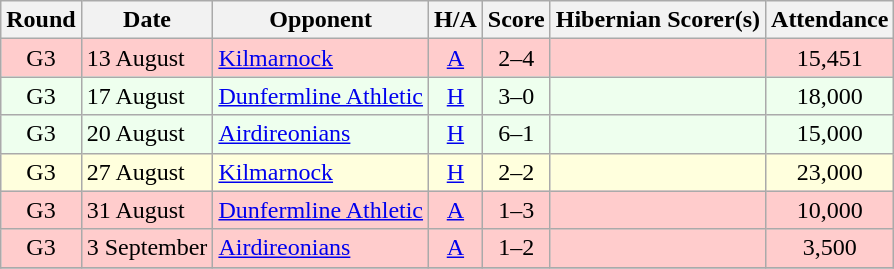<table class="wikitable" style="text-align:center">
<tr>
<th>Round</th>
<th>Date</th>
<th>Opponent</th>
<th>H/A</th>
<th>Score</th>
<th>Hibernian Scorer(s)</th>
<th>Attendance</th>
</tr>
<tr bgcolor=#FFCCCC>
<td>G3</td>
<td align=left>13 August</td>
<td align=left><a href='#'>Kilmarnock</a></td>
<td><a href='#'>A</a></td>
<td>2–4</td>
<td align=left></td>
<td>15,451</td>
</tr>
<tr bgcolor=#EEFFEE>
<td>G3</td>
<td align=left>17 August</td>
<td align=left><a href='#'>Dunfermline Athletic</a></td>
<td><a href='#'>H</a></td>
<td>3–0</td>
<td align=left></td>
<td>18,000</td>
</tr>
<tr bgcolor=#EEFFEE>
<td>G3</td>
<td align=left>20 August</td>
<td align=left><a href='#'>Airdireonians</a></td>
<td><a href='#'>H</a></td>
<td>6–1</td>
<td align=left></td>
<td>15,000</td>
</tr>
<tr bgcolor=#FFFFDD>
<td>G3</td>
<td align=left>27 August</td>
<td align=left><a href='#'>Kilmarnock</a></td>
<td><a href='#'>H</a></td>
<td>2–2</td>
<td align=left></td>
<td>23,000</td>
</tr>
<tr bgcolor=#FFCCCC>
<td>G3</td>
<td align=left>31 August</td>
<td align=left><a href='#'>Dunfermline Athletic</a></td>
<td><a href='#'>A</a></td>
<td>1–3</td>
<td align=left></td>
<td>10,000</td>
</tr>
<tr bgcolor=#FFCCCC>
<td>G3</td>
<td align=left>3 September</td>
<td align=left><a href='#'>Airdireonians</a></td>
<td><a href='#'>A</a></td>
<td>1–2</td>
<td align=left></td>
<td>3,500</td>
</tr>
<tr>
</tr>
</table>
